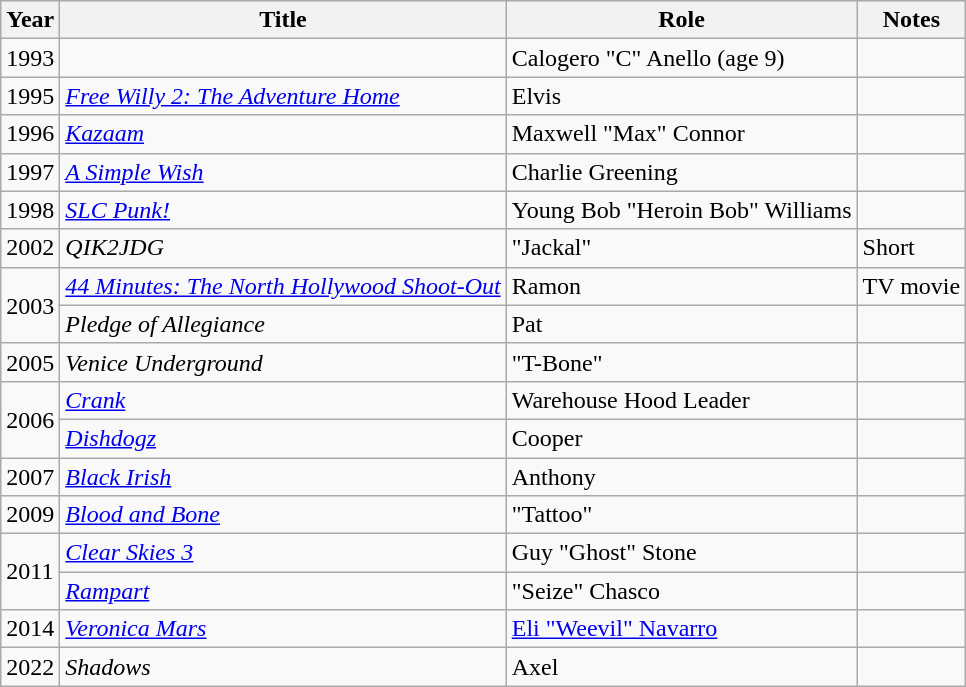<table class="wikitable sortable">
<tr>
<th>Year</th>
<th>Title</th>
<th>Role</th>
<th class="unsortable">Notes</th>
</tr>
<tr>
<td>1993</td>
<td><em></em></td>
<td>Calogero "C" Anello (age 9)</td>
<td></td>
</tr>
<tr>
<td>1995</td>
<td><em><a href='#'>Free Willy 2: The Adventure Home</a></em></td>
<td>Elvis</td>
<td></td>
</tr>
<tr>
<td>1996</td>
<td><em><a href='#'>Kazaam</a></em></td>
<td>Maxwell "Max" Connor</td>
<td></td>
</tr>
<tr>
<td>1997</td>
<td><em><a href='#'>A Simple Wish</a></em></td>
<td>Charlie Greening</td>
<td></td>
</tr>
<tr>
<td>1998</td>
<td><em><a href='#'>SLC Punk!</a></em></td>
<td>Young Bob "Heroin Bob" Williams</td>
<td></td>
</tr>
<tr>
<td>2002</td>
<td><em>QIK2JDG</em></td>
<td>"Jackal"</td>
<td>Short</td>
</tr>
<tr>
<td rowspan="2">2003</td>
<td><em><a href='#'>44 Minutes: The North Hollywood Shoot-Out</a></em></td>
<td>Ramon</td>
<td>TV movie</td>
</tr>
<tr>
<td><em>Pledge of Allegiance</em></td>
<td>Pat</td>
<td></td>
</tr>
<tr>
<td>2005</td>
<td><em>Venice Underground</em></td>
<td>"T-Bone"</td>
<td></td>
</tr>
<tr>
<td rowspan="2">2006</td>
<td><em><a href='#'>Crank</a></em></td>
<td>Warehouse Hood Leader</td>
<td></td>
</tr>
<tr>
<td><em><a href='#'>Dishdogz</a></em></td>
<td>Cooper</td>
<td></td>
</tr>
<tr>
<td>2007</td>
<td><em><a href='#'>Black Irish</a></em></td>
<td>Anthony</td>
<td></td>
</tr>
<tr>
<td>2009</td>
<td><em><a href='#'>Blood and Bone</a></em></td>
<td>"Tattoo"</td>
<td></td>
</tr>
<tr>
<td rowspan="2">2011</td>
<td><em><a href='#'>Clear Skies 3</a></em></td>
<td>Guy "Ghost" Stone</td>
<td></td>
</tr>
<tr>
<td><em><a href='#'>Rampart</a></em></td>
<td>"Seize" Chasco</td>
<td></td>
</tr>
<tr>
<td>2014</td>
<td><em><a href='#'>Veronica Mars</a></em></td>
<td><a href='#'>Eli "Weevil" Navarro</a></td>
<td></td>
</tr>
<tr>
<td>2022</td>
<td><em>Shadows</em></td>
<td>Axel</td>
<td></td>
</tr>
</table>
